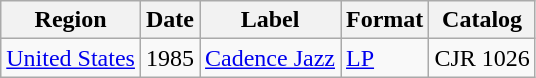<table class="wikitable">
<tr>
<th>Region</th>
<th>Date</th>
<th>Label</th>
<th>Format</th>
<th>Catalog</th>
</tr>
<tr>
<td><a href='#'>United States</a></td>
<td>1985</td>
<td><a href='#'>Cadence Jazz</a></td>
<td><a href='#'>LP</a></td>
<td>CJR 1026</td>
</tr>
</table>
